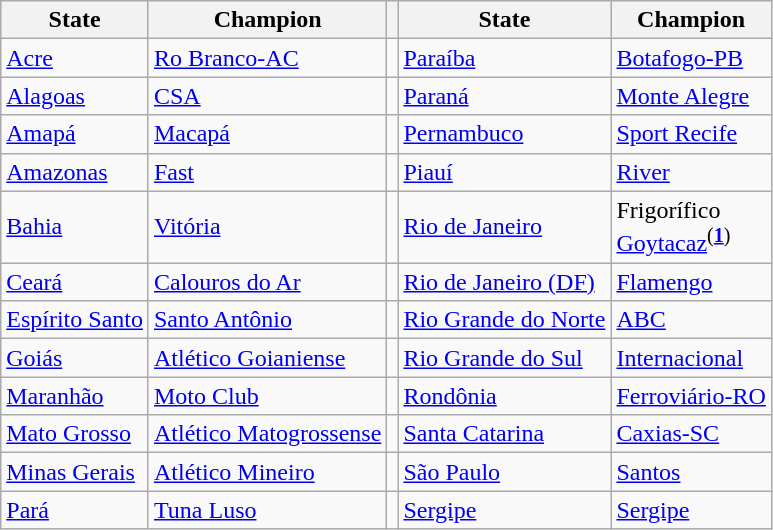<table class="wikitable">
<tr>
<th>State</th>
<th>Champion</th>
<th></th>
<th>State</th>
<th>Champion</th>
</tr>
<tr>
<td><a href='#'>Acre</a></td>
<td><a href='#'>Ro Branco-AC</a></td>
<td></td>
<td><a href='#'>Paraíba</a></td>
<td><a href='#'>Botafogo-PB</a></td>
</tr>
<tr>
<td><a href='#'>Alagoas</a></td>
<td><a href='#'>CSA</a></td>
<td></td>
<td><a href='#'>Paraná</a></td>
<td><a href='#'>Monte Alegre</a></td>
</tr>
<tr>
<td><a href='#'>Amapá</a></td>
<td><a href='#'>Macapá</a></td>
<td></td>
<td><a href='#'>Pernambuco</a></td>
<td><a href='#'>Sport Recife</a></td>
</tr>
<tr>
<td><a href='#'>Amazonas</a></td>
<td><a href='#'>Fast</a></td>
<td></td>
<td><a href='#'>Piauí</a></td>
<td><a href='#'>River</a></td>
</tr>
<tr>
<td><a href='#'>Bahia</a></td>
<td><a href='#'>Vitória</a></td>
<td></td>
<td><a href='#'>Rio de Janeiro</a></td>
<td>Frigorífico<br><a href='#'>Goytacaz</a><sup>(<strong><a href='#'>1</a></strong>)</sup></td>
</tr>
<tr>
<td><a href='#'>Ceará</a></td>
<td><a href='#'>Calouros do Ar</a></td>
<td></td>
<td><a href='#'>Rio de Janeiro (DF)</a></td>
<td><a href='#'>Flamengo</a></td>
</tr>
<tr>
<td><a href='#'>Espírito Santo</a></td>
<td><a href='#'>Santo Antônio</a></td>
<td></td>
<td><a href='#'>Rio Grande do Norte</a></td>
<td><a href='#'>ABC</a></td>
</tr>
<tr>
<td><a href='#'>Goiás</a></td>
<td><a href='#'>Atlético Goianiense</a></td>
<td></td>
<td><a href='#'>Rio Grande do Sul</a></td>
<td><a href='#'>Internacional</a></td>
</tr>
<tr>
<td><a href='#'>Maranhão</a></td>
<td><a href='#'>Moto Club</a></td>
<td></td>
<td><a href='#'>Rondônia</a></td>
<td><a href='#'>Ferroviário-RO</a></td>
</tr>
<tr>
<td><a href='#'>Mato Grosso</a></td>
<td><a href='#'>Atlético Matogrossense</a></td>
<td></td>
<td><a href='#'>Santa Catarina</a></td>
<td><a href='#'>Caxias-SC</a></td>
</tr>
<tr>
<td><a href='#'>Minas Gerais</a></td>
<td><a href='#'>Atlético Mineiro</a></td>
<td></td>
<td><a href='#'>São Paulo</a></td>
<td><a href='#'>Santos</a></td>
</tr>
<tr>
<td><a href='#'>Pará</a></td>
<td><a href='#'>Tuna Luso</a></td>
<td></td>
<td><a href='#'>Sergipe</a></td>
<td><a href='#'>Sergipe</a></td>
</tr>
</table>
